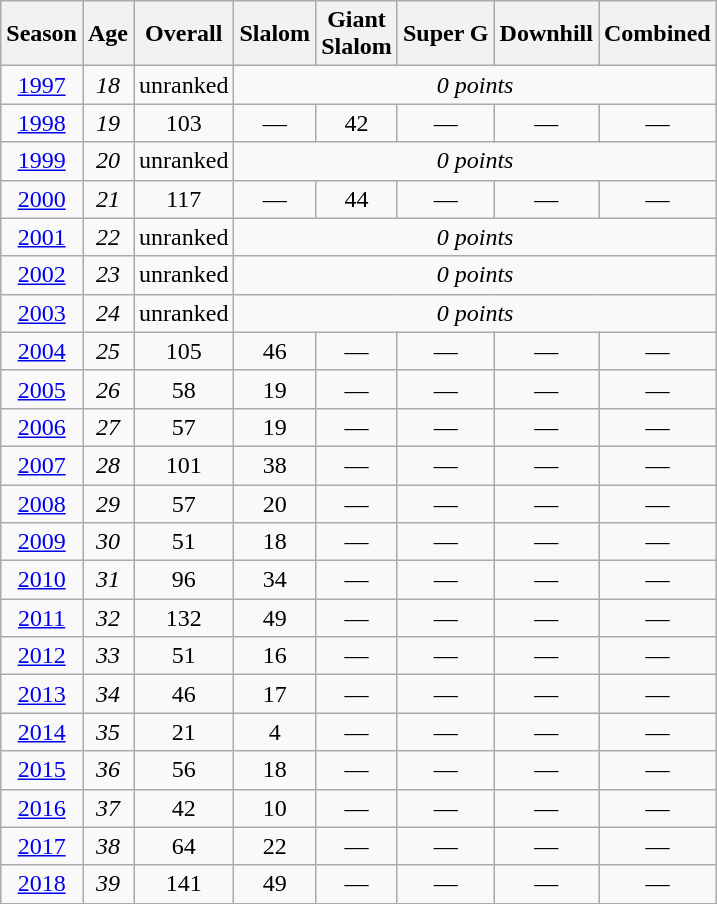<table class=wikitable style="text-align:center">
<tr>
<th>Season</th>
<th>Age</th>
<th>Overall</th>
<th>Slalom</th>
<th>Giant<br>Slalom</th>
<th>Super G</th>
<th>Downhill</th>
<th>Combined</th>
</tr>
<tr>
<td><a href='#'>1997</a></td>
<td><em>18</em></td>
<td>unranked</td>
<td colspan=5><em>0 points</em></td>
</tr>
<tr>
<td><a href='#'>1998</a></td>
<td><em>19</em></td>
<td>103</td>
<td>—</td>
<td>42</td>
<td>—</td>
<td>—</td>
<td>—</td>
</tr>
<tr>
<td><a href='#'>1999</a></td>
<td><em>20</em></td>
<td>unranked</td>
<td colspan=5><em>0 points</em></td>
</tr>
<tr>
<td><a href='#'>2000</a></td>
<td><em>21</em></td>
<td>117</td>
<td>—</td>
<td>44</td>
<td>—</td>
<td>—</td>
<td>—</td>
</tr>
<tr>
<td><a href='#'>2001</a></td>
<td><em>22</em></td>
<td>unranked</td>
<td colspan=5><em>0 points</em></td>
</tr>
<tr>
<td><a href='#'>2002</a></td>
<td><em>23</em></td>
<td>unranked</td>
<td colspan=5><em>0 points</em></td>
</tr>
<tr>
<td><a href='#'>2003</a></td>
<td><em>24</em></td>
<td>unranked</td>
<td colspan=5><em>0 points</em></td>
</tr>
<tr>
<td><a href='#'>2004</a></td>
<td><em>25</em></td>
<td>105</td>
<td>46</td>
<td>—</td>
<td>—</td>
<td>—</td>
<td>—</td>
</tr>
<tr>
<td><a href='#'>2005</a></td>
<td><em>26</em></td>
<td>58</td>
<td>19</td>
<td>—</td>
<td>—</td>
<td>—</td>
<td>—</td>
</tr>
<tr>
<td><a href='#'>2006</a></td>
<td><em>27</em></td>
<td>57</td>
<td>19</td>
<td>—</td>
<td>—</td>
<td>—</td>
<td>—</td>
</tr>
<tr>
<td><a href='#'>2007</a></td>
<td><em>28</em></td>
<td>101</td>
<td>38</td>
<td>—</td>
<td>—</td>
<td>—</td>
<td>—</td>
</tr>
<tr>
<td><a href='#'>2008</a></td>
<td><em>29</em></td>
<td>57</td>
<td>20</td>
<td>—</td>
<td>—</td>
<td>—</td>
<td>—</td>
</tr>
<tr>
<td><a href='#'>2009</a></td>
<td><em>30</em></td>
<td>51</td>
<td>18</td>
<td>—</td>
<td>—</td>
<td>—</td>
<td>—</td>
</tr>
<tr>
<td><a href='#'>2010</a></td>
<td><em>31</em></td>
<td>96</td>
<td>34</td>
<td>—</td>
<td>—</td>
<td>—</td>
<td>—</td>
</tr>
<tr>
<td><a href='#'>2011</a></td>
<td><em>32</em></td>
<td>132</td>
<td>49</td>
<td>—</td>
<td>—</td>
<td>—</td>
<td>—</td>
</tr>
<tr>
<td><a href='#'>2012</a></td>
<td><em>33</em></td>
<td>51</td>
<td>16</td>
<td>—</td>
<td>—</td>
<td>—</td>
<td>—</td>
</tr>
<tr>
<td><a href='#'>2013</a></td>
<td><em>34</em></td>
<td>46</td>
<td>17</td>
<td>—</td>
<td>—</td>
<td>—</td>
<td>—</td>
</tr>
<tr>
<td><a href='#'>2014</a></td>
<td><em>35</em></td>
<td>21</td>
<td>4</td>
<td>—</td>
<td>—</td>
<td>—</td>
<td>—</td>
</tr>
<tr>
<td><a href='#'>2015</a></td>
<td><em>36</em></td>
<td>56</td>
<td>18</td>
<td>—</td>
<td>—</td>
<td>—</td>
<td>—</td>
</tr>
<tr>
<td><a href='#'>2016</a></td>
<td><em>37</em></td>
<td>42</td>
<td>10</td>
<td>—</td>
<td>—</td>
<td>—</td>
<td>—</td>
</tr>
<tr>
<td><a href='#'>2017</a></td>
<td><em>38</em></td>
<td>64</td>
<td>22</td>
<td>—</td>
<td>—</td>
<td>—</td>
<td>—</td>
</tr>
<tr>
<td><a href='#'>2018</a></td>
<td><em>39</em></td>
<td>141</td>
<td>49</td>
<td>—</td>
<td>—</td>
<td>—</td>
<td>—</td>
</tr>
</table>
